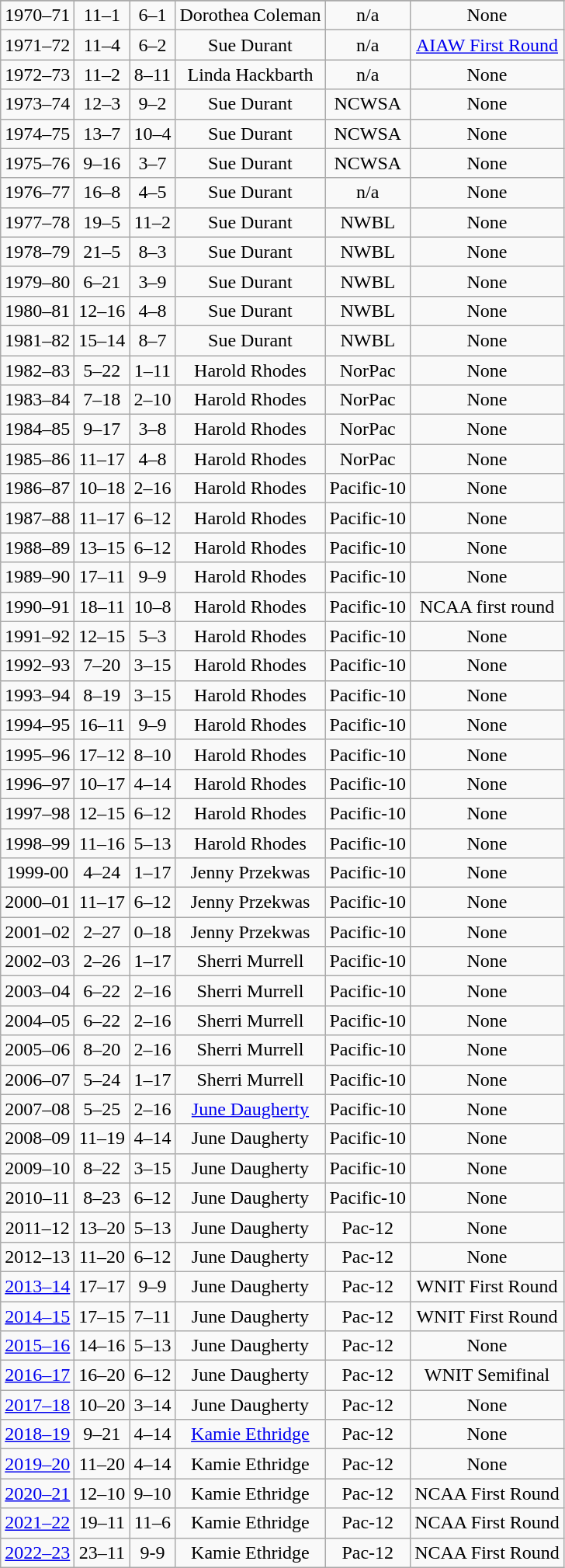<table class="wikitable" style="text-align:center">
<tr>
</tr>
<tr>
<td>1970–71</td>
<td>11–1</td>
<td>6–1</td>
<td>Dorothea Coleman</td>
<td>n/a</td>
<td>None</td>
</tr>
<tr>
<td>1971–72</td>
<td>11–4</td>
<td>6–2</td>
<td>Sue Durant</td>
<td>n/a</td>
<td><a href='#'>AIAW First Round</a></td>
</tr>
<tr>
<td>1972–73</td>
<td>11–2</td>
<td>8–11</td>
<td>Linda Hackbarth</td>
<td>n/a</td>
<td>None</td>
</tr>
<tr>
<td>1973–74</td>
<td>12–3</td>
<td>9–2</td>
<td>Sue Durant</td>
<td>NCWSA</td>
<td>None</td>
</tr>
<tr>
<td>1974–75</td>
<td>13–7</td>
<td>10–4</td>
<td>Sue Durant</td>
<td>NCWSA</td>
<td>None</td>
</tr>
<tr>
<td>1975–76</td>
<td>9–16</td>
<td>3–7</td>
<td>Sue Durant</td>
<td>NCWSA</td>
<td>None</td>
</tr>
<tr>
<td>1976–77</td>
<td>16–8</td>
<td>4–5</td>
<td>Sue Durant</td>
<td>n/a</td>
<td>None</td>
</tr>
<tr>
<td>1977–78</td>
<td>19–5</td>
<td>11–2</td>
<td>Sue Durant</td>
<td>NWBL</td>
<td>None</td>
</tr>
<tr>
<td>1978–79</td>
<td>21–5</td>
<td>8–3</td>
<td>Sue Durant</td>
<td>NWBL</td>
<td>None</td>
</tr>
<tr>
<td>1979–80</td>
<td>6–21</td>
<td>3–9</td>
<td>Sue Durant</td>
<td>NWBL</td>
<td>None</td>
</tr>
<tr>
<td>1980–81</td>
<td>12–16</td>
<td>4–8</td>
<td>Sue Durant</td>
<td>NWBL</td>
<td>None</td>
</tr>
<tr>
<td>1981–82</td>
<td>15–14</td>
<td>8–7</td>
<td>Sue Durant</td>
<td>NWBL</td>
<td>None</td>
</tr>
<tr>
<td>1982–83</td>
<td>5–22</td>
<td>1–11</td>
<td>Harold Rhodes</td>
<td>NorPac</td>
<td>None</td>
</tr>
<tr>
<td>1983–84</td>
<td>7–18</td>
<td>2–10</td>
<td>Harold Rhodes</td>
<td>NorPac</td>
<td>None</td>
</tr>
<tr>
<td>1984–85</td>
<td>9–17</td>
<td>3–8</td>
<td>Harold Rhodes</td>
<td>NorPac</td>
<td>None</td>
</tr>
<tr>
<td>1985–86</td>
<td>11–17</td>
<td>4–8</td>
<td>Harold Rhodes</td>
<td>NorPac</td>
<td>None</td>
</tr>
<tr>
<td>1986–87</td>
<td>10–18</td>
<td>2–16</td>
<td>Harold Rhodes</td>
<td>Pacific-10</td>
<td>None</td>
</tr>
<tr>
<td>1987–88</td>
<td>11–17</td>
<td>6–12</td>
<td>Harold Rhodes</td>
<td>Pacific-10</td>
<td>None</td>
</tr>
<tr>
<td>1988–89</td>
<td>13–15</td>
<td>6–12</td>
<td>Harold Rhodes</td>
<td>Pacific-10</td>
<td>None</td>
</tr>
<tr>
<td>1989–90</td>
<td>17–11</td>
<td>9–9</td>
<td>Harold Rhodes</td>
<td>Pacific-10</td>
<td>None</td>
</tr>
<tr>
<td>1990–91</td>
<td>18–11</td>
<td>10–8</td>
<td>Harold Rhodes</td>
<td>Pacific-10</td>
<td>NCAA first round</td>
</tr>
<tr>
<td>1991–92</td>
<td>12–15</td>
<td>5–3</td>
<td>Harold Rhodes</td>
<td>Pacific-10</td>
<td>None</td>
</tr>
<tr>
<td>1992–93</td>
<td>7–20</td>
<td>3–15</td>
<td>Harold Rhodes</td>
<td>Pacific-10</td>
<td>None</td>
</tr>
<tr>
<td>1993–94</td>
<td>8–19</td>
<td>3–15</td>
<td>Harold Rhodes</td>
<td>Pacific-10</td>
<td>None</td>
</tr>
<tr>
<td>1994–95</td>
<td>16–11</td>
<td>9–9</td>
<td>Harold Rhodes</td>
<td>Pacific-10</td>
<td>None</td>
</tr>
<tr>
<td>1995–96</td>
<td>17–12</td>
<td>8–10</td>
<td>Harold Rhodes</td>
<td>Pacific-10</td>
<td>None</td>
</tr>
<tr>
<td>1996–97</td>
<td>10–17</td>
<td>4–14</td>
<td>Harold Rhodes</td>
<td>Pacific-10</td>
<td>None</td>
</tr>
<tr>
<td>1997–98</td>
<td>12–15</td>
<td>6–12</td>
<td>Harold Rhodes</td>
<td>Pacific-10</td>
<td>None</td>
</tr>
<tr>
<td>1998–99</td>
<td>11–16</td>
<td>5–13</td>
<td>Harold Rhodes</td>
<td>Pacific-10</td>
<td>None</td>
</tr>
<tr>
<td>1999-00</td>
<td>4–24</td>
<td>1–17</td>
<td>Jenny Przekwas</td>
<td>Pacific-10</td>
<td>None</td>
</tr>
<tr>
<td>2000–01</td>
<td>11–17</td>
<td>6–12</td>
<td>Jenny Przekwas</td>
<td>Pacific-10</td>
<td>None</td>
</tr>
<tr>
<td>2001–02</td>
<td>2–27</td>
<td>0–18</td>
<td>Jenny Przekwas</td>
<td>Pacific-10</td>
<td>None</td>
</tr>
<tr>
<td>2002–03</td>
<td>2–26</td>
<td>1–17</td>
<td>Sherri Murrell</td>
<td>Pacific-10</td>
<td>None</td>
</tr>
<tr>
<td>2003–04</td>
<td>6–22</td>
<td>2–16</td>
<td>Sherri Murrell</td>
<td>Pacific-10</td>
<td>None</td>
</tr>
<tr>
<td>2004–05</td>
<td>6–22</td>
<td>2–16</td>
<td>Sherri Murrell</td>
<td>Pacific-10</td>
<td>None</td>
</tr>
<tr>
<td>2005–06</td>
<td>8–20</td>
<td>2–16</td>
<td>Sherri Murrell</td>
<td>Pacific-10</td>
<td>None</td>
</tr>
<tr>
<td>2006–07</td>
<td>5–24</td>
<td>1–17</td>
<td>Sherri Murrell</td>
<td>Pacific-10</td>
<td>None</td>
</tr>
<tr>
<td>2007–08</td>
<td>5–25</td>
<td>2–16</td>
<td><a href='#'>June Daugherty</a></td>
<td>Pacific-10</td>
<td>None</td>
</tr>
<tr>
<td>2008–09</td>
<td>11–19</td>
<td>4–14</td>
<td>June Daugherty</td>
<td>Pacific-10</td>
<td>None</td>
</tr>
<tr>
<td>2009–10</td>
<td>8–22</td>
<td>3–15</td>
<td>June Daugherty</td>
<td>Pacific-10</td>
<td>None</td>
</tr>
<tr>
<td>2010–11</td>
<td>8–23</td>
<td>6–12</td>
<td>June Daugherty</td>
<td>Pacific-10</td>
<td>None</td>
</tr>
<tr>
<td>2011–12</td>
<td>13–20</td>
<td>5–13</td>
<td>June Daugherty</td>
<td>Pac-12</td>
<td>None</td>
</tr>
<tr>
<td>2012–13</td>
<td>11–20</td>
<td>6–12</td>
<td>June Daugherty</td>
<td>Pac-12</td>
<td>None</td>
</tr>
<tr>
<td><a href='#'>2013–14</a></td>
<td>17–17</td>
<td>9–9</td>
<td>June Daugherty</td>
<td>Pac-12</td>
<td>WNIT First Round</td>
</tr>
<tr>
<td><a href='#'>2014–15</a></td>
<td>17–15</td>
<td>7–11</td>
<td>June Daugherty</td>
<td>Pac-12</td>
<td>WNIT First Round</td>
</tr>
<tr>
<td><a href='#'>2015–16</a></td>
<td>14–16</td>
<td>5–13</td>
<td>June Daugherty</td>
<td>Pac-12</td>
<td>None</td>
</tr>
<tr>
<td><a href='#'>2016–17</a></td>
<td>16–20</td>
<td>6–12</td>
<td>June Daugherty</td>
<td>Pac-12</td>
<td>WNIT Semifinal</td>
</tr>
<tr>
<td><a href='#'>2017–18</a></td>
<td>10–20</td>
<td>3–14</td>
<td>June Daugherty</td>
<td>Pac-12</td>
<td>None</td>
</tr>
<tr>
<td><a href='#'>2018–19</a></td>
<td>9–21</td>
<td>4–14</td>
<td><a href='#'>Kamie Ethridge</a></td>
<td>Pac-12</td>
<td>None</td>
</tr>
<tr>
<td><a href='#'>2019–20</a></td>
<td>11–20</td>
<td>4–14</td>
<td>Kamie Ethridge</td>
<td>Pac-12</td>
<td>None</td>
</tr>
<tr>
<td><a href='#'>2020–21</a></td>
<td>12–10</td>
<td>9–10</td>
<td>Kamie Ethridge</td>
<td>Pac-12</td>
<td>NCAA First Round</td>
</tr>
<tr>
<td><a href='#'>2021–22</a></td>
<td>19–11</td>
<td>11–6</td>
<td>Kamie Ethridge</td>
<td>Pac-12</td>
<td>NCAA First Round</td>
</tr>
<tr>
<td><a href='#'>2022–23</a></td>
<td>23–11</td>
<td>9-9</td>
<td>Kamie Ethridge</td>
<td>Pac-12</td>
<td>NCAA First Round</td>
</tr>
</table>
